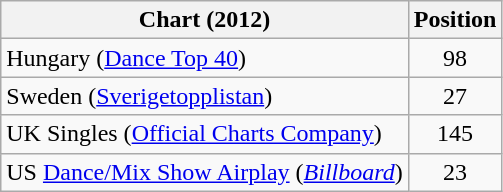<table class="wikitable sortable">
<tr>
<th>Chart (2012)</th>
<th>Position</th>
</tr>
<tr>
<td>Hungary (<a href='#'>Dance Top 40</a>)</td>
<td style="text-align:center;">98</td>
</tr>
<tr>
<td>Sweden (<a href='#'>Sverigetopplistan</a>)</td>
<td style="text-align:center;">27</td>
</tr>
<tr>
<td>UK Singles (<a href='#'>Official Charts Company</a>)</td>
<td style="text-align:center;">145</td>
</tr>
<tr>
<td>US <a href='#'>Dance/Mix Show Airplay</a> (<em><a href='#'>Billboard</a></em>)</td>
<td style="text-align:center;">23</td>
</tr>
</table>
